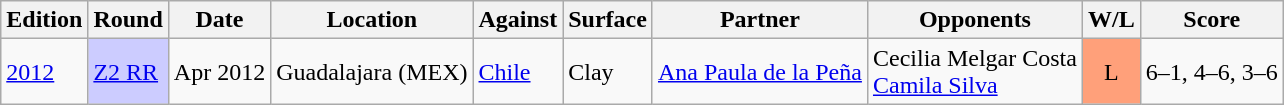<table class=wikitable>
<tr>
<th>Edition</th>
<th>Round</th>
<th>Date</th>
<th>Location</th>
<th>Against</th>
<th>Surface</th>
<th>Partner</th>
<th>Opponents</th>
<th>W/L</th>
<th>Score</th>
</tr>
<tr>
<td><a href='#'>2012</a></td>
<td style="background:#ccccff;"><a href='#'>Z2 RR</a></td>
<td>Apr 2012</td>
<td>Guadalajara (MEX)</td>
<td> <a href='#'>Chile</a></td>
<td>Clay</td>
<td><a href='#'>Ana Paula de la Peña</a></td>
<td>Cecilia Melgar Costa <br> <a href='#'>Camila Silva</a></td>
<td style="text-align:center; background:#ffa07a;">L</td>
<td>6–1, 4–6, 3–6</td>
</tr>
</table>
